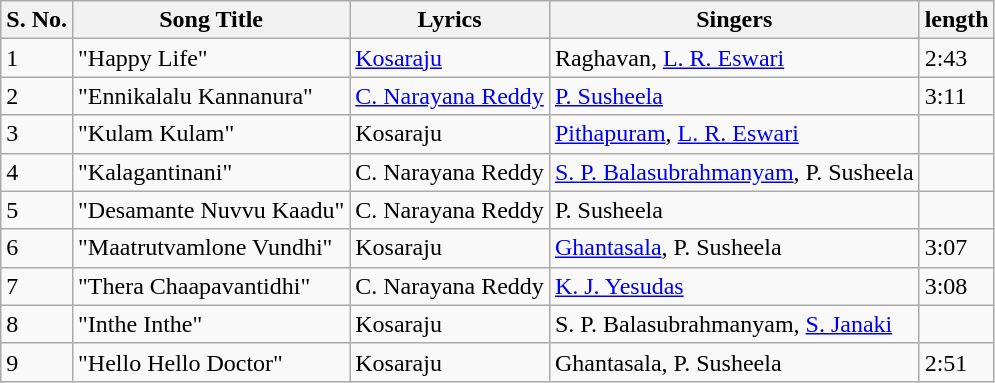<table class="wikitable">
<tr>
<th>S. No.</th>
<th>Song Title</th>
<th>Lyrics</th>
<th>Singers</th>
<th>length</th>
</tr>
<tr>
<td>1</td>
<td>"Happy Life"</td>
<td><a href='#'>Kosaraju</a></td>
<td>Raghavan, <a href='#'>L. R. Eswari</a></td>
<td>2:43</td>
</tr>
<tr>
<td>2</td>
<td>"Ennikalalu Kannanura"</td>
<td><a href='#'>C. Narayana Reddy</a></td>
<td><a href='#'>P. Susheela</a></td>
<td>3:11</td>
</tr>
<tr>
<td>3</td>
<td>"Kulam Kulam"</td>
<td>Kosaraju</td>
<td><a href='#'>Pithapuram</a>, <a href='#'>L. R. Eswari</a></td>
<td></td>
</tr>
<tr>
<td>4</td>
<td>"Kalagantinani"</td>
<td>C. Narayana Reddy</td>
<td><a href='#'>S. P. Balasubrahmanyam</a>, P. Susheela</td>
<td></td>
</tr>
<tr>
<td>5</td>
<td>"Desamante Nuvvu Kaadu"</td>
<td>C. Narayana Reddy</td>
<td>P. Susheela</td>
<td></td>
</tr>
<tr>
<td>6</td>
<td>"Maatrutvamlone Vundhi"</td>
<td>Kosaraju</td>
<td><a href='#'>Ghantasala</a>, P. Susheela</td>
<td>3:07</td>
</tr>
<tr>
<td>7</td>
<td>"Thera Chaapavantidhi"</td>
<td>C. Narayana Reddy</td>
<td><a href='#'>K. J. Yesudas</a></td>
<td>3:08</td>
</tr>
<tr>
<td>8</td>
<td>"Inthe Inthe"</td>
<td>Kosaraju</td>
<td>S. P. Balasubrahmanyam, <a href='#'>S. Janaki</a></td>
<td></td>
</tr>
<tr>
<td>9</td>
<td>"Hello Hello Doctor"</td>
<td>Kosaraju</td>
<td>Ghantasala, P. Susheela</td>
<td>2:51</td>
</tr>
</table>
